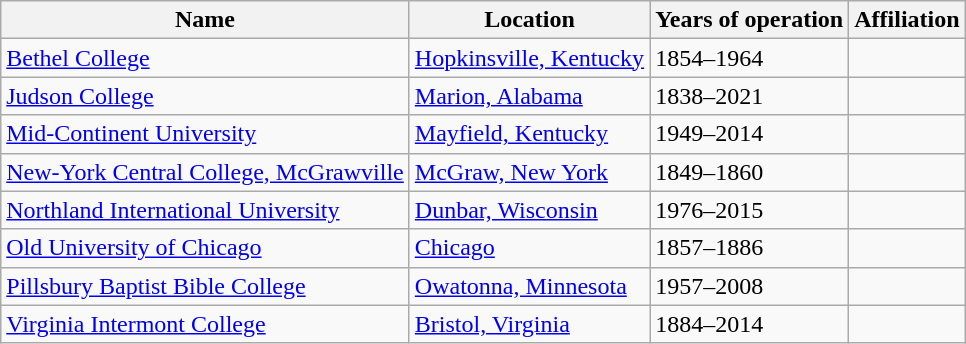<table class="wikitable">
<tr>
<th>Name</th>
<th>Location</th>
<th>Years of operation</th>
<th>Affiliation</th>
</tr>
<tr>
<td><a href='#'>Bethel College</a></td>
<td><a href='#'>Hopkinsville, Kentucky</a></td>
<td>1854–1964</td>
<td></td>
</tr>
<tr>
<td><a href='#'>Judson College</a></td>
<td><a href='#'>Marion, Alabama</a></td>
<td>1838–2021</td>
<td></td>
</tr>
<tr>
<td><a href='#'>Mid-Continent University</a></td>
<td><a href='#'>Mayfield, Kentucky</a></td>
<td>1949–2014</td>
<td></td>
</tr>
<tr>
<td><a href='#'>New-York Central College, McGrawville</a></td>
<td><a href='#'>McGraw, New York</a></td>
<td>1849–1860</td>
<td></td>
</tr>
<tr>
<td><a href='#'>Northland International University</a></td>
<td><a href='#'>Dunbar, Wisconsin</a></td>
<td>1976–2015</td>
</tr>
<tr>
<td><a href='#'>Old University of Chicago</a></td>
<td><a href='#'>Chicago</a></td>
<td>1857–1886</td>
<td></td>
</tr>
<tr>
<td><a href='#'>Pillsbury Baptist Bible College</a></td>
<td><a href='#'>Owatonna, Minnesota</a></td>
<td>1957–2008</td>
<td></td>
</tr>
<tr>
<td><a href='#'>Virginia Intermont College</a></td>
<td><a href='#'>Bristol, Virginia</a></td>
<td>1884–2014</td>
</tr>
</table>
